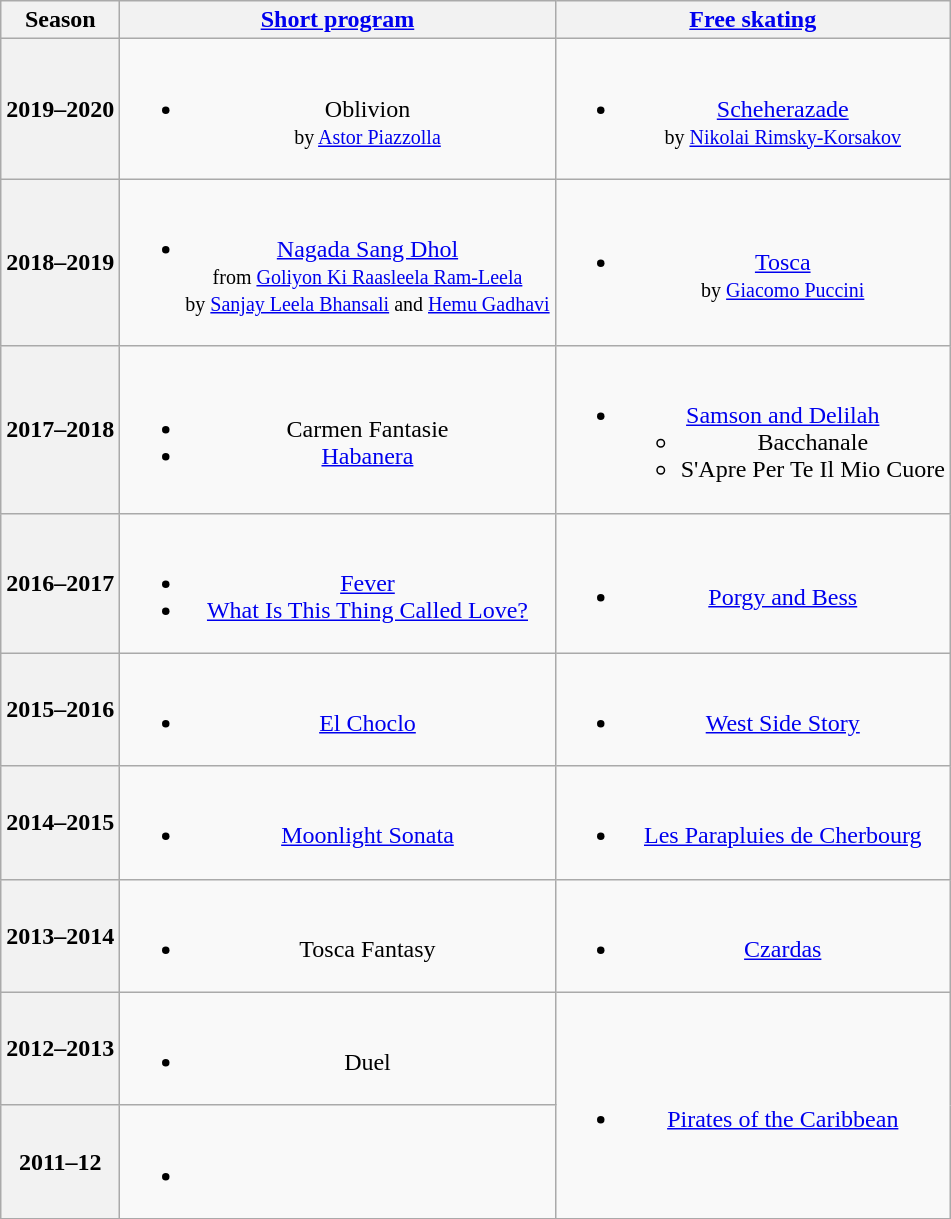<table class="wikitable" style="text-align:center">
<tr>
<th>Season</th>
<th><a href='#'>Short program</a></th>
<th><a href='#'>Free skating</a></th>
</tr>
<tr>
<th>2019–2020</th>
<td><br><ul><li>Oblivion <br><small>by <a href='#'>Astor Piazzolla</a></small></li></ul></td>
<td><br><ul><li><a href='#'>Scheherazade</a> <br><small>by <a href='#'>Nikolai Rimsky-Korsakov</a></small></li></ul></td>
</tr>
<tr>
<th>2018–2019</th>
<td><br><ul><li><a href='#'>Nagada Sang Dhol</a> <br><small>from <a href='#'>Goliyon Ki Raasleela Ram-Leela</a> <br> by <a href='#'>Sanjay Leela Bhansali</a> and <a href='#'>Hemu Gadhavi</a></small></li></ul></td>
<td><br><ul><li><a href='#'>Tosca</a> <br><small>by <a href='#'>Giacomo Puccini</a></small></li></ul></td>
</tr>
<tr>
<th>2017–2018 <br></th>
<td><br><ul><li>Carmen Fantasie <br></li><li><a href='#'>Habanera</a> <br></li></ul></td>
<td><br><ul><li><a href='#'>Samson and Delilah</a> <br><ul><li>Bacchanale</li><li>S'Apre Per Te Il Mio Cuore <br></li></ul></li></ul></td>
</tr>
<tr>
<th>2016–2017</th>
<td><br><ul><li><a href='#'>Fever</a> <br></li><li><a href='#'>What Is This Thing Called Love?</a> <br></li></ul></td>
<td><br><ul><li><a href='#'>Porgy and Bess</a> <br></li></ul></td>
</tr>
<tr>
<th>2015–2016 <br> </th>
<td><br><ul><li><a href='#'>El Choclo</a> <br></li></ul></td>
<td><br><ul><li><a href='#'>West Side Story</a> <br></li></ul></td>
</tr>
<tr>
<th>2014–2015</th>
<td><br><ul><li><a href='#'>Moonlight Sonata</a> <br></li></ul></td>
<td><br><ul><li><a href='#'>Les Parapluies de Cherbourg</a> <br></li></ul></td>
</tr>
<tr>
<th>2013–2014</th>
<td><br><ul><li>Tosca Fantasy <br></li></ul></td>
<td><br><ul><li><a href='#'>Czardas</a> <br></li></ul></td>
</tr>
<tr>
<th>2012–2013</th>
<td><br><ul><li>Duel <br></li></ul></td>
<td rowspan=2><br><ul><li><a href='#'>Pirates of the Caribbean</a> <br></li></ul></td>
</tr>
<tr>
<th>2011–12</th>
<td><br><ul><li></li></ul></td>
</tr>
</table>
